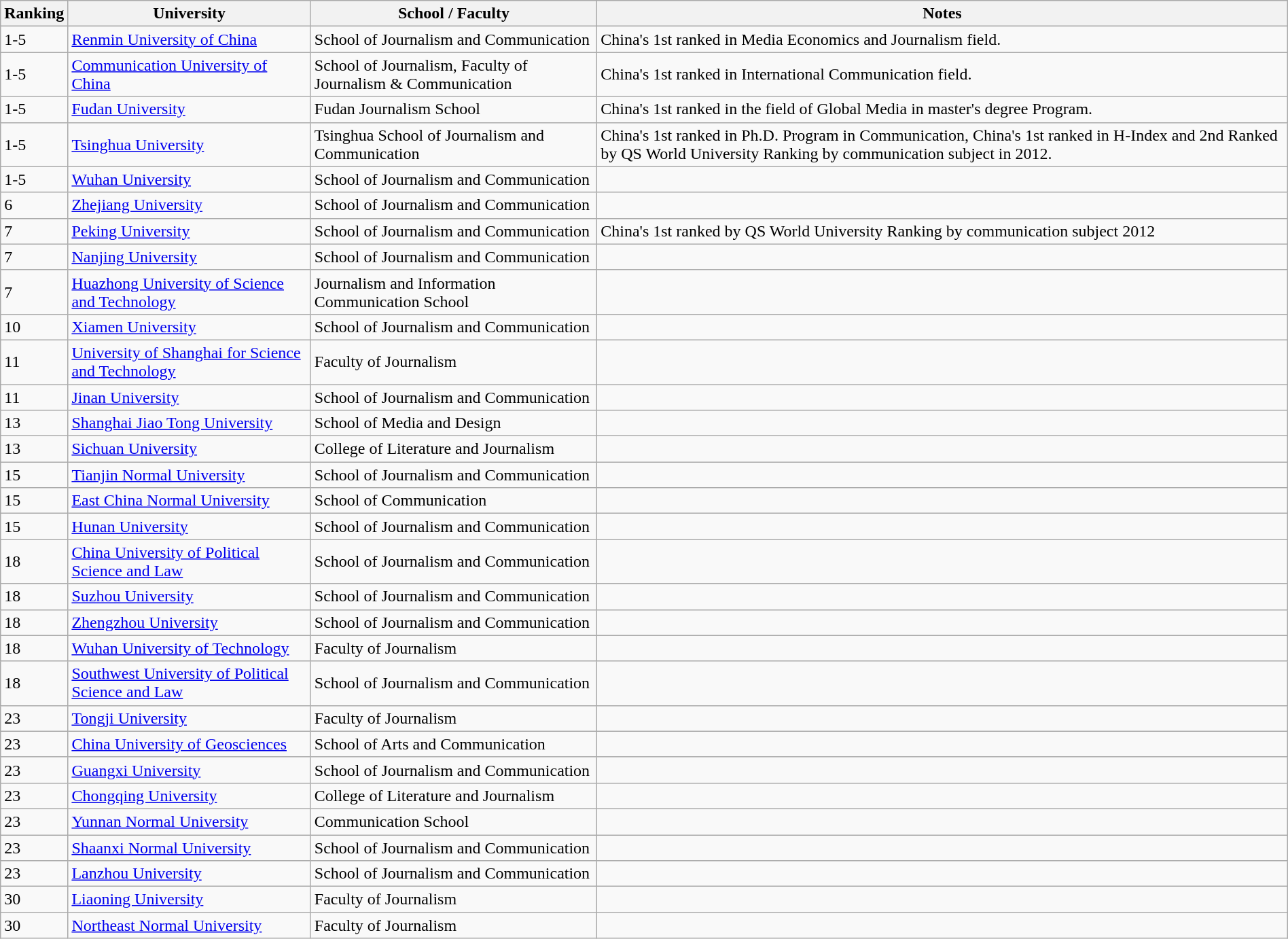<table class="wikitable sortable" style="width:100%; height:100px;">
<tr>
<th>Ranking</th>
<th>University</th>
<th>School / Faculty</th>
<th>Notes</th>
</tr>
<tr>
<td>1-5</td>
<td><a href='#'>Renmin University of China</a></td>
<td>School of Journalism and Communication</td>
<td>China's 1st ranked in Media Economics and Journalism field.</td>
</tr>
<tr>
<td>1-5</td>
<td><a href='#'>Communication University of China</a></td>
<td>School of Journalism, Faculty of Journalism & Communication</td>
<td>China's 1st ranked in International Communication field.</td>
</tr>
<tr>
<td>1-5</td>
<td><a href='#'>Fudan University</a></td>
<td>Fudan Journalism School</td>
<td>China's 1st ranked in the field of Global Media in master's degree Program.</td>
</tr>
<tr>
<td>1-5</td>
<td><a href='#'>Tsinghua University</a></td>
<td>Tsinghua School of Journalism and Communication</td>
<td>China's 1st ranked in Ph.D. Program in Communication, China's 1st ranked in H-Index and 2nd Ranked by QS World University Ranking by communication subject in 2012.</td>
</tr>
<tr>
<td>1-5</td>
<td><a href='#'>Wuhan University</a></td>
<td>School of Journalism and Communication</td>
<td></td>
</tr>
<tr>
<td>6</td>
<td><a href='#'>Zhejiang University</a></td>
<td>School of Journalism and Communication</td>
<td></td>
</tr>
<tr>
<td>7</td>
<td><a href='#'>Peking University</a></td>
<td>School of Journalism and Communication</td>
<td>China's 1st ranked by QS World University Ranking by communication subject 2012</td>
</tr>
<tr>
<td>7</td>
<td><a href='#'>Nanjing University</a></td>
<td>School of Journalism and Communication</td>
<td></td>
</tr>
<tr>
<td>7</td>
<td><a href='#'>Huazhong University of Science and Technology</a></td>
<td>Journalism and Information Communication School</td>
<td></td>
</tr>
<tr>
<td>10</td>
<td><a href='#'>Xiamen University</a></td>
<td>School of Journalism and Communication</td>
<td></td>
</tr>
<tr>
<td>11</td>
<td><a href='#'>University of Shanghai for Science and Technology</a></td>
<td>Faculty of Journalism</td>
<td></td>
</tr>
<tr>
<td>11</td>
<td><a href='#'>Jinan University</a></td>
<td>School of Journalism and Communication</td>
<td></td>
</tr>
<tr>
<td>13</td>
<td><a href='#'>Shanghai Jiao Tong University</a></td>
<td>School of Media and Design</td>
<td></td>
</tr>
<tr>
<td>13</td>
<td><a href='#'>Sichuan University</a></td>
<td>College of Literature and Journalism</td>
<td></td>
</tr>
<tr>
<td>15</td>
<td><a href='#'>Tianjin Normal University</a></td>
<td>School of Journalism and Communication</td>
<td></td>
</tr>
<tr>
<td>15</td>
<td><a href='#'>East China Normal University</a></td>
<td>School of Communication</td>
<td></td>
</tr>
<tr>
<td>15</td>
<td><a href='#'>Hunan University</a></td>
<td>School of Journalism and Communication</td>
<td></td>
</tr>
<tr>
<td>18</td>
<td><a href='#'>China University of Political Science and Law</a></td>
<td>School of Journalism and Communication</td>
<td></td>
</tr>
<tr>
<td>18</td>
<td><a href='#'>Suzhou University</a></td>
<td>School of Journalism and Communication</td>
<td></td>
</tr>
<tr>
<td>18</td>
<td><a href='#'>Zhengzhou University</a></td>
<td>School of Journalism and Communication</td>
<td></td>
</tr>
<tr>
<td>18</td>
<td><a href='#'>Wuhan University of Technology</a></td>
<td>Faculty of Journalism</td>
<td></td>
</tr>
<tr>
<td>18</td>
<td><a href='#'>Southwest University of Political Science and Law</a></td>
<td>School of Journalism and Communication</td>
<td></td>
</tr>
<tr>
<td>23</td>
<td><a href='#'>Tongji University</a></td>
<td>Faculty of Journalism</td>
<td></td>
</tr>
<tr>
<td>23</td>
<td><a href='#'>China University of Geosciences</a></td>
<td>School of Arts and Communication</td>
<td></td>
</tr>
<tr>
<td>23</td>
<td><a href='#'>Guangxi University</a></td>
<td>School of Journalism and Communication</td>
<td></td>
</tr>
<tr>
<td>23</td>
<td><a href='#'>Chongqing University</a></td>
<td>College of Literature and Journalism</td>
<td></td>
</tr>
<tr>
<td>23</td>
<td><a href='#'>Yunnan Normal University</a></td>
<td>Communication School</td>
<td></td>
</tr>
<tr>
<td>23</td>
<td><a href='#'>Shaanxi Normal University</a></td>
<td>School of Journalism and Communication</td>
<td></td>
</tr>
<tr>
<td>23</td>
<td><a href='#'>Lanzhou University</a></td>
<td>School of Journalism and Communication</td>
<td></td>
</tr>
<tr>
<td>30</td>
<td><a href='#'>Liaoning University</a></td>
<td>Faculty of Journalism</td>
<td></td>
</tr>
<tr>
<td>30</td>
<td><a href='#'>Northeast Normal University</a></td>
<td>Faculty of Journalism</td>
<td></td>
</tr>
</table>
